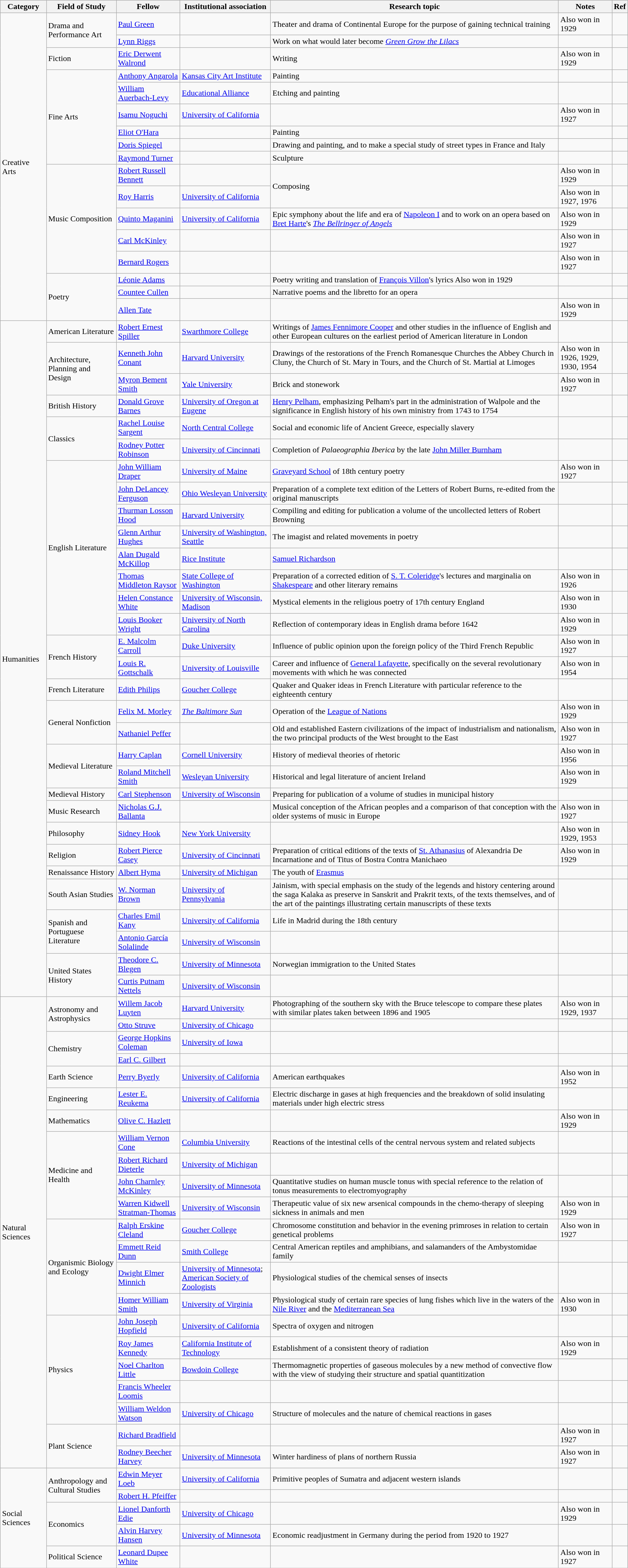<table class="wikitable sortable static-row-numbers static-row-header-text">
<tr>
<th>Category</th>
<th>Field of Study</th>
<th>Fellow</th>
<th>Institutional association </th>
<th>Research topic</th>
<th>Notes</th>
<th class="unsortable">Ref</th>
</tr>
<tr>
<td rowspan="17">Creative Arts</td>
<td rowspan="2">Drama and Performance Art</td>
<td><a href='#'>Paul Green</a></td>
<td></td>
<td>Theater and drama of Continental Europe for the purpose of gaining technical training</td>
<td>Also won in 1929</td>
<td></td>
</tr>
<tr>
<td><a href='#'>Lynn Riggs</a></td>
<td></td>
<td>Work on what would later become <em><a href='#'>Green Grow the Lilacs</a></em></td>
<td></td>
<td></td>
</tr>
<tr>
<td>Fiction</td>
<td><a href='#'>Eric Derwent Walrond</a></td>
<td></td>
<td>Writing</td>
<td>Also won in 1929</td>
<td></td>
</tr>
<tr>
<td rowspan="6">Fine Arts</td>
<td><a href='#'>Anthony Angarola</a></td>
<td><a href='#'>Kansas City Art Institute</a></td>
<td>Painting</td>
<td></td>
<td></td>
</tr>
<tr>
<td><a href='#'>William Auerbach-Levy</a></td>
<td><a href='#'>Educational Alliance</a></td>
<td>Etching and painting</td>
<td></td>
<td></td>
</tr>
<tr>
<td><a href='#'>Isamu Noguchi</a></td>
<td><a href='#'>University of California</a></td>
<td></td>
<td>Also won in 1927</td>
<td></td>
</tr>
<tr>
<td><a href='#'>Eliot O'Hara</a></td>
<td></td>
<td>Painting</td>
<td></td>
<td></td>
</tr>
<tr>
<td><a href='#'>Doris Spiegel</a></td>
<td></td>
<td>Drawing and painting, and to make a special study of street types in France and Italy</td>
<td></td>
<td></td>
</tr>
<tr>
<td><a href='#'>Raymond Turner</a></td>
<td></td>
<td>Sculpture</td>
<td></td>
<td></td>
</tr>
<tr>
<td rowspan="5">Music Composition</td>
<td><a href='#'>Robert Russell Bennett</a></td>
<td></td>
<td rowspan="2">Composing</td>
<td>Also won in 1929</td>
<td></td>
</tr>
<tr>
<td><a href='#'>Roy Harris</a></td>
<td><a href='#'>University of California</a></td>
<td>Also won in 1927, 1976</td>
<td></td>
</tr>
<tr>
<td><a href='#'>Quinto Maganini</a></td>
<td><a href='#'>University of California</a></td>
<td>Epic symphony about the life and era of <a href='#'>Napoleon I</a> and to work on an opera based on <a href='#'>Bret Harte</a>'s <em><a href='#'>The Bellringer of Angels</a></em></td>
<td>Also won in 1929</td>
<td></td>
</tr>
<tr>
<td><a href='#'>Carl McKinley</a></td>
<td></td>
<td></td>
<td>Also won in 1927</td>
<td></td>
</tr>
<tr>
<td><a href='#'>Bernard Rogers</a></td>
<td></td>
<td></td>
<td>Also won in 1927</td>
<td></td>
</tr>
<tr>
<td rowspan="3">Poetry</td>
<td><a href='#'>Léonie Adams</a></td>
<td></td>
<td>Poetry writing and translation of <a href='#'>François Villon</a>'s lyrics Also won in 1929</td>
<td></td>
<td></td>
</tr>
<tr>
<td><a href='#'>Countee Cullen</a></td>
<td></td>
<td>Narrative poems and the libretto for an opera</td>
<td></td>
<td></td>
</tr>
<tr>
<td><a href='#'>Allen Tate</a></td>
<td></td>
<td></td>
<td>Also won in 1929</td>
<td></td>
</tr>
<tr>
<td rowspan="31">Humanities</td>
<td>American Literature</td>
<td><a href='#'>Robert Ernest Spiller</a></td>
<td><a href='#'>Swarthmore College</a></td>
<td>Writings of <a href='#'>James Fennimore Cooper</a> and other studies in the influence of English and other European cultures on the earliest period of American literature in London</td>
<td></td>
<td></td>
</tr>
<tr>
<td rowspan="2">Architecture, Planning and Design</td>
<td><a href='#'>Kenneth John Conant</a></td>
<td><a href='#'>Harvard University</a></td>
<td>Drawings of the restorations of the French Romanesque Churches the Abbey Church in Cluny, the Church of St. Mary in Tours, and the Church of St. Martial at Limoges</td>
<td>Also won in 1926, 1929, 1930, 1954</td>
<td></td>
</tr>
<tr>
<td><a href='#'>Myron Bement Smith</a></td>
<td><a href='#'>Yale University</a></td>
<td>Brick and stonework</td>
<td>Also won in 1927</td>
<td></td>
</tr>
<tr>
<td>British History</td>
<td><a href='#'>Donald Grove Barnes</a></td>
<td><a href='#'>University of Oregon at Eugene</a></td>
<td><a href='#'>Henry Pelham</a>, emphasizing Pelham's part in the administration of Walpole and the significance in English history of his own ministry from 1743 to 1754</td>
<td></td>
<td></td>
</tr>
<tr>
<td rowspan="2">Classics</td>
<td><a href='#'>Rachel Louise Sargent</a></td>
<td><a href='#'>North Central College</a></td>
<td>Social and economic life of Ancient Greece, especially slavery</td>
<td></td>
<td></td>
</tr>
<tr>
<td><a href='#'>Rodney Potter Robinson</a></td>
<td><a href='#'>University of Cincinnati</a></td>
<td>Completion of <em>Palaeographia Iberica</em> by the late <a href='#'>John Miller Burnham</a></td>
<td></td>
<td></td>
</tr>
<tr>
<td rowspan="8">English Literature</td>
<td><a href='#'>John William Draper</a></td>
<td><a href='#'>University of Maine</a></td>
<td><a href='#'>Graveyard School</a> of 18th century poetry</td>
<td>Also won in 1927</td>
<td></td>
</tr>
<tr>
<td><a href='#'>John DeLancey Ferguson</a></td>
<td><a href='#'>Ohio Wesleyan University</a></td>
<td>Preparation of a complete text edition of the Letters of Robert Burns, re-edited from the original manuscripts</td>
<td></td>
<td></td>
</tr>
<tr>
<td><a href='#'>Thurman Losson Hood</a></td>
<td><a href='#'>Harvard University</a></td>
<td>Compiling and editing for publication a volume of the uncollected letters of Robert Browning</td>
<td></td>
<td></td>
</tr>
<tr>
<td><a href='#'>Glenn Arthur Hughes</a></td>
<td><a href='#'>University of Washington, Seattle</a></td>
<td>The imagist and related movements in poetry</td>
<td></td>
<td></td>
</tr>
<tr>
<td><a href='#'>Alan Dugald McKillop</a></td>
<td><a href='#'>Rice Institute</a></td>
<td><a href='#'>Samuel Richardson</a></td>
<td></td>
<td></td>
</tr>
<tr>
<td><a href='#'>Thomas Middleton Raysor</a></td>
<td><a href='#'>State College of Washington</a></td>
<td>Preparation of a corrected edition of <a href='#'>S. T. Coleridge</a>'s lectures and marginalia on <a href='#'>Shakespeare</a> and other literary remains</td>
<td>Also won in 1926</td>
<td></td>
</tr>
<tr>
<td><a href='#'>Helen Constance White</a></td>
<td><a href='#'>University of Wisconsin, Madison</a></td>
<td>Mystical elements in the religious poetry of 17th century England</td>
<td>Also won in 1930</td>
<td></td>
</tr>
<tr>
<td><a href='#'>Louis Booker Wright</a></td>
<td><a href='#'>University of North Carolina</a></td>
<td>Reflection of contemporary ideas in English drama before 1642</td>
<td>Also won in 1929</td>
<td></td>
</tr>
<tr>
<td rowspan="2">French History</td>
<td><a href='#'>E. Malcolm Carroll</a></td>
<td><a href='#'>Duke University</a></td>
<td>Influence of public opinion upon the foreign policy of the Third French Republic</td>
<td>Also won in 1927</td>
<td></td>
</tr>
<tr>
<td><a href='#'>Louis R. Gottschalk</a></td>
<td><a href='#'>University of Louisville</a></td>
<td>Career and influence of <a href='#'>General Lafayette</a>, specifically on the several revolutionary movements with which he was connected</td>
<td>Also won in 1954</td>
<td></td>
</tr>
<tr>
<td>French Literature</td>
<td><a href='#'>Edith Philips</a></td>
<td><a href='#'>Goucher College</a></td>
<td>Quaker and Quaker ideas in French Literature with particular reference to the eighteenth century</td>
<td></td>
<td></td>
</tr>
<tr>
<td rowspan="2">General Nonfiction</td>
<td><a href='#'>Felix M. Morley</a></td>
<td><em><a href='#'>The Baltimore Sun</a></em></td>
<td>Operation of the <a href='#'>League of Nations</a></td>
<td>Also won in 1929</td>
<td></td>
</tr>
<tr>
<td><a href='#'>Nathaniel Peffer</a></td>
<td></td>
<td>Old and established Eastern civilizations of the impact of industrialism and nationalism, the two principal products of the West brought to the East</td>
<td>Also won in 1927</td>
<td></td>
</tr>
<tr>
<td rowspan="2">Medieval Literature</td>
<td><a href='#'>Harry Caplan</a> </td>
<td><a href='#'>Cornell University</a></td>
<td>History of medieval theories of rhetoric</td>
<td>Also won in 1956</td>
<td></td>
</tr>
<tr>
<td><a href='#'>Roland Mitchell Smith</a></td>
<td><a href='#'>Wesleyan University</a></td>
<td>Historical and legal literature of ancient Ireland</td>
<td>Also won in 1929</td>
<td></td>
</tr>
<tr>
<td>Medieval History</td>
<td><a href='#'>Carl Stephenson</a></td>
<td><a href='#'>University of Wisconsin</a></td>
<td>Preparing for publication of a volume of studies in municipal history</td>
<td></td>
<td></td>
</tr>
<tr>
<td>Music Research</td>
<td><a href='#'>Nicholas G.J. Ballanta</a></td>
<td></td>
<td>Musical conception of the African peoples and a comparison of that conception with the older systems of music in Europe</td>
<td>Also won in 1927</td>
<td></td>
</tr>
<tr>
<td>Philosophy</td>
<td><a href='#'>Sidney Hook</a></td>
<td><a href='#'>New York University</a></td>
<td></td>
<td>Also won in 1929, 1953</td>
<td></td>
</tr>
<tr>
<td>Religion</td>
<td><a href='#'>Robert Pierce Casey</a> </td>
<td><a href='#'>University of Cincinnati</a></td>
<td>Preparation of critical editions of the texts of <a href='#'>St. Athanasius</a> of Alexandria De Incarnatione and of Titus of Bostra Contra Manichaeo</td>
<td>Also won in 1929</td>
<td></td>
</tr>
<tr>
<td>Renaissance History</td>
<td><a href='#'>Albert Hyma</a></td>
<td><a href='#'>University of Michigan</a></td>
<td>The youth of <a href='#'>Erasmus</a></td>
<td></td>
<td></td>
</tr>
<tr>
<td>South Asian Studies</td>
<td><a href='#'>W. Norman Brown</a></td>
<td><a href='#'>University of Pennsylvania</a></td>
<td>Jainism, with special emphasis on the study of the legends and history centering around the saga Kalaka as preserve in Sanskrit and Prakrit texts, of the texts themselves, and of the art of the paintings illustrating certain manuscripts of these texts</td>
<td></td>
<td></td>
</tr>
<tr>
<td rowspan="2">Spanish and Portuguese Literature</td>
<td><a href='#'>Charles Emil Kany</a> </td>
<td><a href='#'>University of California</a></td>
<td>Life in Madrid during the 18th century</td>
<td></td>
<td></td>
</tr>
<tr>
<td><a href='#'>Antonio García Solalinde</a></td>
<td><a href='#'>University of Wisconsin</a></td>
<td></td>
<td></td>
<td></td>
</tr>
<tr>
<td rowspan="2">United States History</td>
<td><a href='#'>Theodore C. Blegen</a></td>
<td><a href='#'>University of Minnesota</a></td>
<td>Norwegian immigration to the United States</td>
<td></td>
<td></td>
</tr>
<tr>
<td><a href='#'>Curtis Putnam Nettels</a></td>
<td><a href='#'>University of Wisconsin</a></td>
<td></td>
<td></td>
<td></td>
</tr>
<tr>
<td rowspan="22">Natural Sciences</td>
<td rowspan="2">Astronomy and Astrophysics</td>
<td><a href='#'>Willem Jacob Luyten</a></td>
<td><a href='#'>Harvard University</a></td>
<td>Photographing of the southern sky with the Bruce telescope to compare these plates with similar plates taken between 1896 and 1905</td>
<td>Also won in 1929, 1937</td>
<td></td>
</tr>
<tr>
<td><a href='#'>Otto Struve</a></td>
<td><a href='#'>University of Chicago</a></td>
<td></td>
<td></td>
<td></td>
</tr>
<tr>
<td rowspan="2">Chemistry</td>
<td><a href='#'>George Hopkins Coleman</a></td>
<td><a href='#'>University of Iowa</a></td>
<td></td>
<td></td>
<td></td>
</tr>
<tr>
<td><a href='#'>Earl C. Gilbert</a></td>
<td></td>
<td></td>
<td></td>
<td></td>
</tr>
<tr>
<td>Earth Science</td>
<td><a href='#'>Perry Byerly</a></td>
<td><a href='#'>University of California</a></td>
<td>American earthquakes</td>
<td>Also won in 1952</td>
<td></td>
</tr>
<tr>
<td>Engineering</td>
<td><a href='#'>Lester E. Reukema</a></td>
<td><a href='#'>University of California</a></td>
<td>Electric discharge in gases at high frequencies and the breakdown of solid insulating materials under high electric stress</td>
<td></td>
<td></td>
</tr>
<tr>
<td>Mathematics</td>
<td><a href='#'>Olive C. Hazlett</a></td>
<td></td>
<td></td>
<td>Also won in 1929</td>
<td></td>
</tr>
<tr>
<td rowspan="4">Medicine and Health</td>
<td><a href='#'>William Vernon Cone</a></td>
<td><a href='#'>Columbia University</a></td>
<td>Reactions of the intestinal cells of the central nervous system and related subjects</td>
<td></td>
<td></td>
</tr>
<tr>
<td><a href='#'>Robert Richard Dieterle</a></td>
<td><a href='#'>University of Michigan</a></td>
<td></td>
<td></td>
<td></td>
</tr>
<tr>
<td><a href='#'>John Charnley McKinley</a></td>
<td><a href='#'>University of Minnesota</a></td>
<td>Quantitative studies on human muscle tonus with special reference to the relation of tonus measurements to electromyography</td>
<td></td>
<td></td>
</tr>
<tr>
<td><a href='#'>Warren Kidwell Stratman-Thomas</a></td>
<td><a href='#'>University of Wisconsin</a></td>
<td>Therapeutic value of six new arsenical compounds in the chemo-therapy of sleeping sickness in animals and men</td>
<td>Also won in 1929</td>
<td></td>
</tr>
<tr>
<td rowspan="4">Organismic Biology and Ecology</td>
<td><a href='#'>Ralph Erskine Cleland</a></td>
<td><a href='#'>Goucher College</a></td>
<td>Chromosome constitution and behavior in the evening primroses in relation to certain genetical problems</td>
<td>Also won in 1927</td>
<td></td>
</tr>
<tr>
<td><a href='#'>Emmett Reid Dunn</a></td>
<td><a href='#'>Smith College</a></td>
<td>Central American reptiles and amphibians, and salamanders of the Ambystomidae family</td>
<td></td>
<td></td>
</tr>
<tr>
<td><a href='#'>Dwight Elmer Minnich</a></td>
<td><a href='#'>University of Minnesota</a>; <a href='#'>American Society of Zoologists</a></td>
<td>Physiological studies of the chemical senses of insects</td>
<td></td>
<td></td>
</tr>
<tr>
<td><a href='#'>Homer William Smith</a></td>
<td><a href='#'>University of Virginia</a></td>
<td>Physiological study of certain rare species of lung fishes which live in the waters of the <a href='#'>Nile River</a> and the <a href='#'>Mediterranean Sea</a></td>
<td>Also won in 1930</td>
<td></td>
</tr>
<tr>
<td rowspan="5">Physics</td>
<td><a href='#'>John Joseph Hopfield</a></td>
<td><a href='#'>University of California</a></td>
<td>Spectra of oxygen and nitrogen</td>
<td></td>
<td></td>
</tr>
<tr>
<td><a href='#'>Roy James Kennedy</a> </td>
<td><a href='#'>California Institute of Technology</a></td>
<td>Establishment of a consistent theory of radiation</td>
<td>Also won in 1929</td>
<td></td>
</tr>
<tr>
<td><a href='#'>Noel Charlton Little</a></td>
<td><a href='#'>Bowdoin College</a></td>
<td>Thermomagnetic properties of gaseous molecules by a new method of convective flow with the view of studying their structure and spatial quantitization</td>
<td></td>
<td></td>
</tr>
<tr>
<td><a href='#'>Francis Wheeler Loomis</a></td>
<td></td>
<td></td>
<td></td>
<td></td>
</tr>
<tr>
<td><a href='#'>William Weldon Watson</a></td>
<td><a href='#'>University of Chicago</a></td>
<td>Structure of molecules and the nature of chemical reactions in gases</td>
<td></td>
<td></td>
</tr>
<tr>
<td rowspan="2">Plant Science</td>
<td><a href='#'>Richard Bradfield</a></td>
<td></td>
<td></td>
<td>Also won in 1927</td>
<td></td>
</tr>
<tr>
<td><a href='#'>Rodney Beecher Harvey</a></td>
<td><a href='#'>University of Minnesota</a></td>
<td>Winter hardiness of plans of northern Russia</td>
<td>Also won in 1927</td>
<td></td>
</tr>
<tr>
<td rowspan="5">Social Sciences</td>
<td rowspan="2">Anthropology and Cultural Studies</td>
<td><a href='#'>Edwin Meyer Loeb</a></td>
<td><a href='#'>University of California</a></td>
<td>Primitive peoples of Sumatra and adjacent western islands</td>
<td></td>
<td></td>
</tr>
<tr>
<td><a href='#'>Robert H. Pfeiffer</a></td>
<td></td>
<td></td>
<td></td>
<td></td>
</tr>
<tr>
<td rowspan="2">Economics</td>
<td><a href='#'>Lionel Danforth Edie</a></td>
<td><a href='#'>University of Chicago</a></td>
<td></td>
<td>Also won in 1929</td>
<td></td>
</tr>
<tr>
<td><a href='#'>Alvin Harvey Hansen</a></td>
<td><a href='#'>University of Minnesota</a></td>
<td>Economic readjustment in Germany during the period from 1920 to 1927</td>
<td></td>
<td></td>
</tr>
<tr>
<td>Political Science</td>
<td><a href='#'>Leonard Dupee White</a></td>
<td></td>
<td></td>
<td>Also won in 1927</td>
<td></td>
</tr>
</table>
